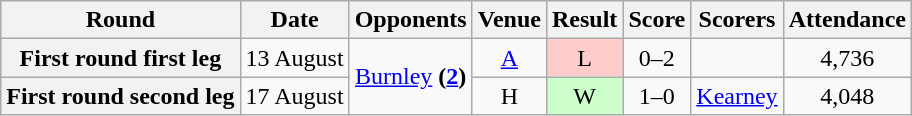<table class="wikitable" style="text-align:center">
<tr>
<th>Round</th>
<th>Date</th>
<th>Opponents</th>
<th>Venue</th>
<th>Result</th>
<th>Score</th>
<th>Scorers</th>
<th>Attendance</th>
</tr>
<tr>
<th>First round first leg</th>
<td>13 August</td>
<td rowspan=2><a href='#'>Burnley</a> <strong>(<a href='#'>2</a>)</strong></td>
<td><a href='#'>A</a></td>
<td style="background-color:#FFCCCC">L</td>
<td>0–2</td>
<td align="left"></td>
<td>4,736</td>
</tr>
<tr>
<th>First round second leg</th>
<td>17 August</td>
<td>H</td>
<td style="background-color:#CCFFCC">W</td>
<td>1–0</td>
<td align="left"><a href='#'>Kearney</a></td>
<td>4,048</td>
</tr>
</table>
